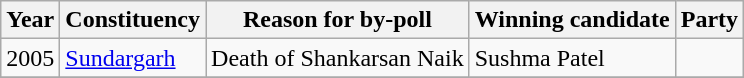<table class="wikitable sortable">
<tr>
<th>Year</th>
<th>Constituency</th>
<th>Reason for by-poll</th>
<th>Winning candidate</th>
<th colspan=2>Party</th>
</tr>
<tr>
<td>2005</td>
<td><a href='#'>Sundargarh</a></td>
<td>Death of Shankarsan Naik</td>
<td>Sushma Patel</td>
<td></td>
</tr>
<tr>
</tr>
</table>
